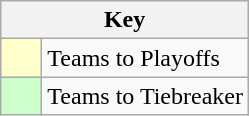<table class="wikitable" style="text-align: center;">
<tr>
<th colspan=2>Key</th>
</tr>
<tr>
<td style="background:#ffffcc; width:20px;"></td>
<td align=left>Teams to Playoffs</td>
</tr>
<tr>
<td style="background:#ccffcc; width:20px;"></td>
<td align=left>Teams to Tiebreaker</td>
</tr>
</table>
